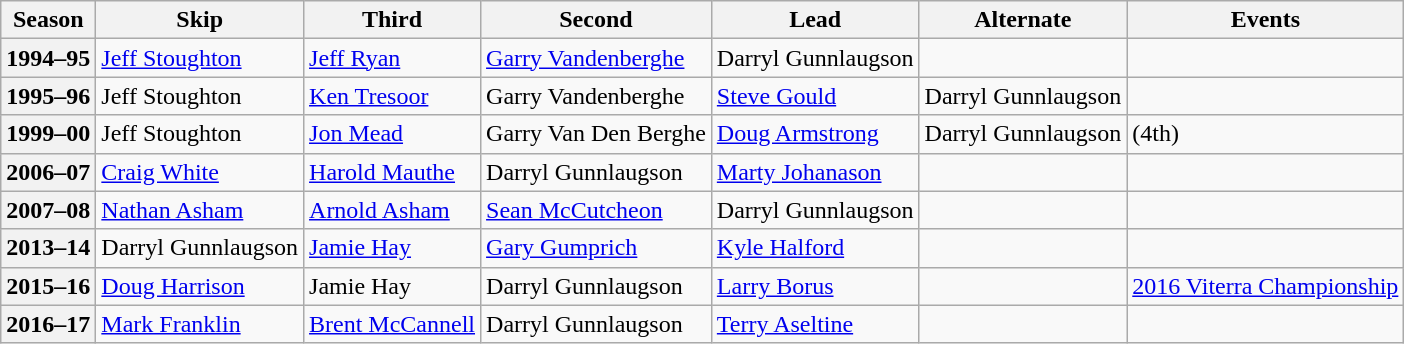<table class="wikitable">
<tr>
<th scope="col">Season</th>
<th scope="col">Skip</th>
<th scope="col">Third</th>
<th scope="col">Second</th>
<th scope="col">Lead</th>
<th scope="col">Alternate</th>
<th scope="col">Events</th>
</tr>
<tr>
<th scope="row">1994–95</th>
<td><a href='#'>Jeff Stoughton</a></td>
<td><a href='#'>Jeff Ryan</a></td>
<td><a href='#'>Garry Vandenberghe</a></td>
<td>Darryl Gunnlaugson</td>
<td></td>
<td></td>
</tr>
<tr>
<th scope="row">1995–96</th>
<td>Jeff Stoughton</td>
<td><a href='#'>Ken Tresoor</a></td>
<td>Garry Vandenberghe</td>
<td><a href='#'>Steve Gould</a></td>
<td>Darryl Gunnlaugson</td>
<td> <br> </td>
</tr>
<tr>
<th scope="row">1999–00</th>
<td>Jeff Stoughton</td>
<td><a href='#'>Jon Mead</a></td>
<td>Garry Van Den Berghe</td>
<td><a href='#'>Doug Armstrong</a></td>
<td>Darryl Gunnlaugson</td>
<td> (4th)</td>
</tr>
<tr>
<th scope="row">2006–07</th>
<td><a href='#'>Craig White</a></td>
<td><a href='#'>Harold Mauthe</a></td>
<td>Darryl Gunnlaugson</td>
<td><a href='#'>Marty Johanason</a></td>
<td></td>
<td></td>
</tr>
<tr>
<th scope="row">2007–08</th>
<td><a href='#'>Nathan Asham</a></td>
<td><a href='#'>Arnold Asham</a></td>
<td><a href='#'>Sean McCutcheon</a></td>
<td>Darryl Gunnlaugson</td>
<td></td>
<td></td>
</tr>
<tr>
<th scope="row">2013–14</th>
<td>Darryl Gunnlaugson</td>
<td><a href='#'>Jamie Hay</a></td>
<td><a href='#'>Gary Gumprich</a></td>
<td><a href='#'>Kyle Halford</a></td>
<td></td>
<td></td>
</tr>
<tr>
<th scope="row">2015–16</th>
<td><a href='#'>Doug Harrison</a></td>
<td>Jamie Hay</td>
<td>Darryl Gunnlaugson</td>
<td><a href='#'>Larry Borus</a></td>
<td></td>
<td><a href='#'>2016 Viterra Championship</a></td>
</tr>
<tr>
<th scope="row">2016–17</th>
<td><a href='#'>Mark Franklin</a></td>
<td><a href='#'>Brent McCannell</a></td>
<td>Darryl Gunnlaugson</td>
<td><a href='#'>Terry Aseltine</a></td>
<td></td>
<td></td>
</tr>
</table>
